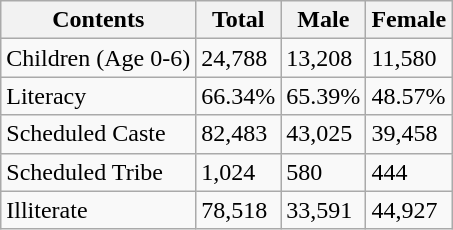<table class="wikitable">
<tr>
<th>Contents</th>
<th>Total</th>
<th>Male</th>
<th>Female</th>
</tr>
<tr>
<td>Children (Age 0-6)</td>
<td>24,788</td>
<td>13,208</td>
<td>11,580</td>
</tr>
<tr>
<td>Literacy</td>
<td>66.34%</td>
<td>65.39%</td>
<td>48.57%</td>
</tr>
<tr>
<td>Scheduled Caste</td>
<td>82,483</td>
<td>43,025</td>
<td>39,458</td>
</tr>
<tr>
<td>Scheduled Tribe</td>
<td>1,024</td>
<td>580</td>
<td>444</td>
</tr>
<tr>
<td>Illiterate</td>
<td>78,518</td>
<td>33,591</td>
<td>44,927</td>
</tr>
</table>
